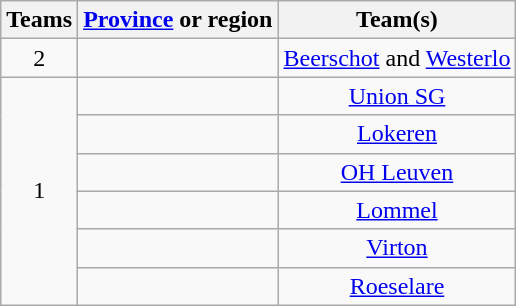<table class="wikitable" style="text-align:center">
<tr>
<th>Teams</th>
<th><a href='#'>Province</a> or region</th>
<th>Team(s)</th>
</tr>
<tr>
<td>2</td>
<td align="left"></td>
<td><a href='#'>Beerschot</a> and <a href='#'>Westerlo</a></td>
</tr>
<tr>
<td rowspan=6>1</td>
<td align="left"></td>
<td><a href='#'>Union SG</a></td>
</tr>
<tr>
<td align="left"></td>
<td><a href='#'>Lokeren</a></td>
</tr>
<tr>
<td align="left"></td>
<td><a href='#'>OH Leuven</a></td>
</tr>
<tr>
<td align="left"></td>
<td><a href='#'>Lommel</a></td>
</tr>
<tr>
<td align="left"></td>
<td><a href='#'>Virton</a></td>
</tr>
<tr>
<td align="left"></td>
<td><a href='#'>Roeselare</a></td>
</tr>
</table>
